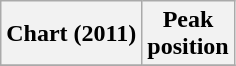<table class="wikitable sortable plainrowheaders" style="text-align:center">
<tr>
<th scope="col">Chart (2011)</th>
<th scope="col">Peak<br> position</th>
</tr>
<tr>
</tr>
</table>
